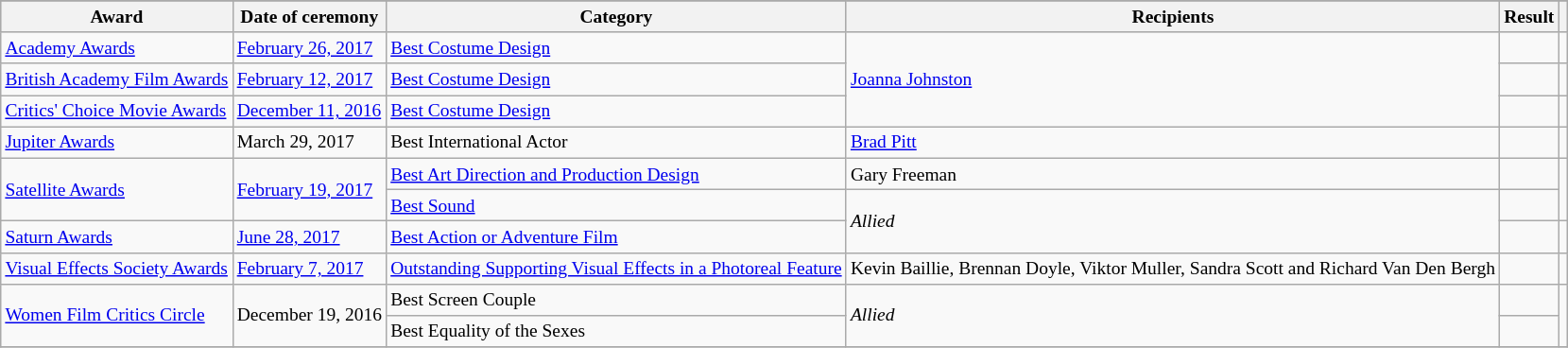<table class="wikitable sortable" style="font-size:small;">
<tr style="background:#ccc; text-align:center;">
</tr>
<tr style="background:#ccc; text-align:center;">
<th>Award</th>
<th>Date of ceremony</th>
<th>Category</th>
<th>Recipients</th>
<th>Result</th>
<th class="unsortable"></th>
</tr>
<tr>
<td><a href='#'>Academy Awards</a></td>
<td><a href='#'>February 26, 2017</a></td>
<td><a href='#'>Best Costume Design</a></td>
<td rowspan=3><a href='#'>Joanna Johnston</a></td>
<td></td>
<td></td>
</tr>
<tr>
<td><a href='#'>British Academy Film Awards</a></td>
<td><a href='#'>February 12, 2017</a></td>
<td><a href='#'>Best Costume Design</a></td>
<td></td>
<td></td>
</tr>
<tr>
<td><a href='#'>Critics' Choice Movie Awards</a></td>
<td><a href='#'>December 11, 2016</a></td>
<td><a href='#'>Best Costume Design</a></td>
<td></td>
<td></td>
</tr>
<tr>
<td><a href='#'>Jupiter Awards</a></td>
<td>March 29, 2017</td>
<td>Best International Actor</td>
<td><a href='#'>Brad Pitt</a></td>
<td></td>
<td></td>
</tr>
<tr>
<td rowspan="2"><a href='#'>Satellite Awards</a></td>
<td rowspan="2"><a href='#'>February 19, 2017</a></td>
<td><a href='#'>Best Art Direction and Production Design</a></td>
<td>Gary Freeman</td>
<td></td>
<td rowspan="2"></td>
</tr>
<tr>
<td><a href='#'>Best Sound</a></td>
<td rowspan=2><em>Allied</em></td>
<td></td>
</tr>
<tr>
<td><a href='#'>Saturn Awards</a></td>
<td><a href='#'>June 28, 2017</a></td>
<td><a href='#'>Best Action or Adventure Film</a></td>
<td></td>
<td></td>
</tr>
<tr>
<td><a href='#'>Visual Effects Society Awards</a></td>
<td><a href='#'>February 7, 2017</a></td>
<td><a href='#'>Outstanding Supporting Visual Effects in a Photoreal Feature</a></td>
<td>Kevin Baillie, Brennan Doyle, Viktor Muller, Sandra Scott and Richard Van Den Bergh</td>
<td></td>
<td></td>
</tr>
<tr>
<td rowspan="2"><a href='#'>Women Film Critics Circle</a></td>
<td rowspan="2">December 19, 2016</td>
<td>Best Screen Couple</td>
<td rowspan=2><em>Allied</em></td>
<td></td>
<td rowspan="2"></td>
</tr>
<tr>
<td>Best Equality of the Sexes</td>
<td></td>
</tr>
<tr>
</tr>
</table>
